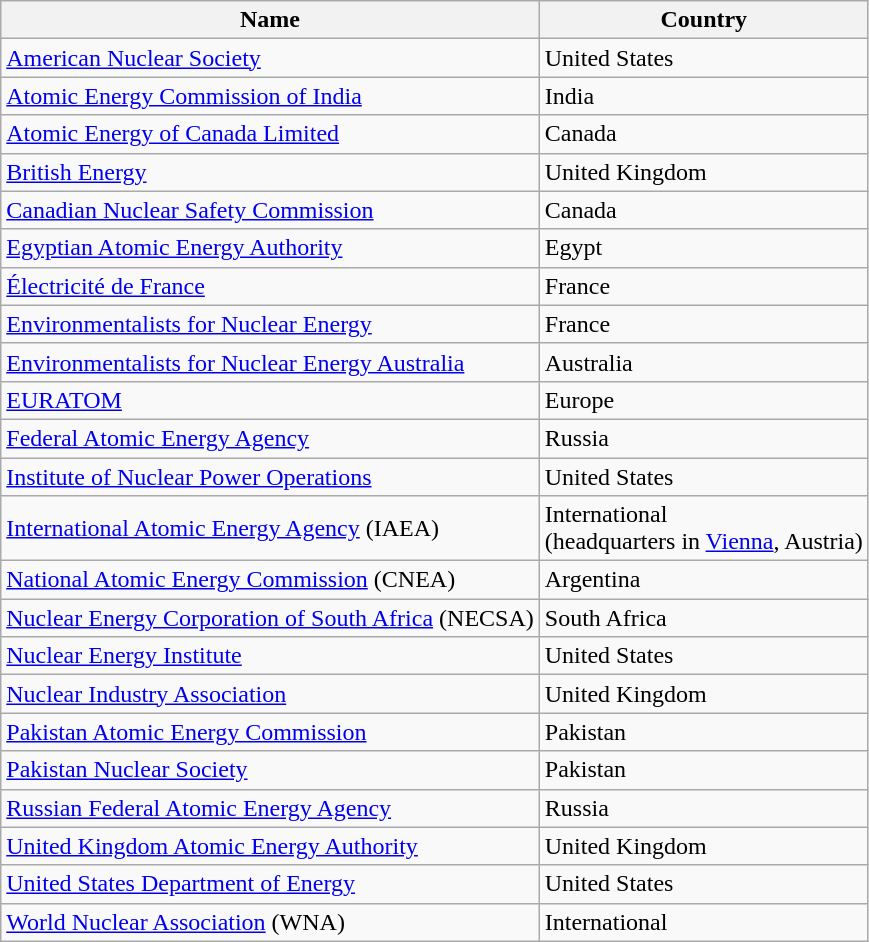<table class = "wikitable sortable">
<tr>
<th>Name</th>
<th>Country</th>
</tr>
<tr>
<td><a href='#'>American Nuclear Society</a></td>
<td>United States</td>
</tr>
<tr>
<td><a href='#'>Atomic Energy Commission of India</a></td>
<td>India</td>
</tr>
<tr>
<td><a href='#'>Atomic Energy of Canada Limited</a></td>
<td>Canada</td>
</tr>
<tr>
<td><a href='#'>British Energy</a></td>
<td>United Kingdom</td>
</tr>
<tr>
<td><a href='#'>Canadian Nuclear Safety Commission</a></td>
<td>Canada</td>
</tr>
<tr>
<td><a href='#'>Egyptian Atomic Energy Authority</a></td>
<td>Egypt</td>
</tr>
<tr>
<td><a href='#'>Électricité de France</a></td>
<td>France</td>
</tr>
<tr>
<td><a href='#'>Environmentalists for Nuclear Energy</a></td>
<td>France</td>
</tr>
<tr>
<td><a href='#'>Environmentalists for Nuclear Energy Australia</a></td>
<td>Australia</td>
</tr>
<tr>
<td><a href='#'>EURATOM</a></td>
<td>Europe</td>
</tr>
<tr>
<td><a href='#'>Federal Atomic Energy Agency</a></td>
<td>Russia</td>
</tr>
<tr>
<td><a href='#'>Institute of Nuclear Power Operations</a></td>
<td>United States</td>
</tr>
<tr>
<td><a href='#'>International Atomic Energy Agency</a> (IAEA)</td>
<td>International<br>(headquarters in <a href='#'>Vienna</a>, Austria)</td>
</tr>
<tr>
<td><a href='#'>National Atomic Energy Commission</a> (CNEA)</td>
<td>Argentina</td>
</tr>
<tr>
<td><a href='#'>Nuclear Energy Corporation of South Africa</a> (NECSA)</td>
<td>South Africa</td>
</tr>
<tr>
<td><a href='#'>Nuclear Energy Institute</a></td>
<td>United States</td>
</tr>
<tr>
<td><a href='#'>Nuclear Industry Association</a></td>
<td>United Kingdom</td>
</tr>
<tr>
<td><a href='#'>Pakistan Atomic Energy Commission</a></td>
<td>Pakistan</td>
</tr>
<tr>
<td><a href='#'>Pakistan Nuclear Society</a></td>
<td>Pakistan</td>
</tr>
<tr>
<td><a href='#'>Russian Federal Atomic Energy Agency</a></td>
<td>Russia</td>
</tr>
<tr>
<td><a href='#'>United Kingdom Atomic Energy Authority</a></td>
<td>United Kingdom</td>
</tr>
<tr>
<td><a href='#'>United States Department of Energy</a></td>
<td>United States</td>
</tr>
<tr>
<td><a href='#'>World Nuclear Association</a> (WNA)</td>
<td>International</td>
</tr>
</table>
